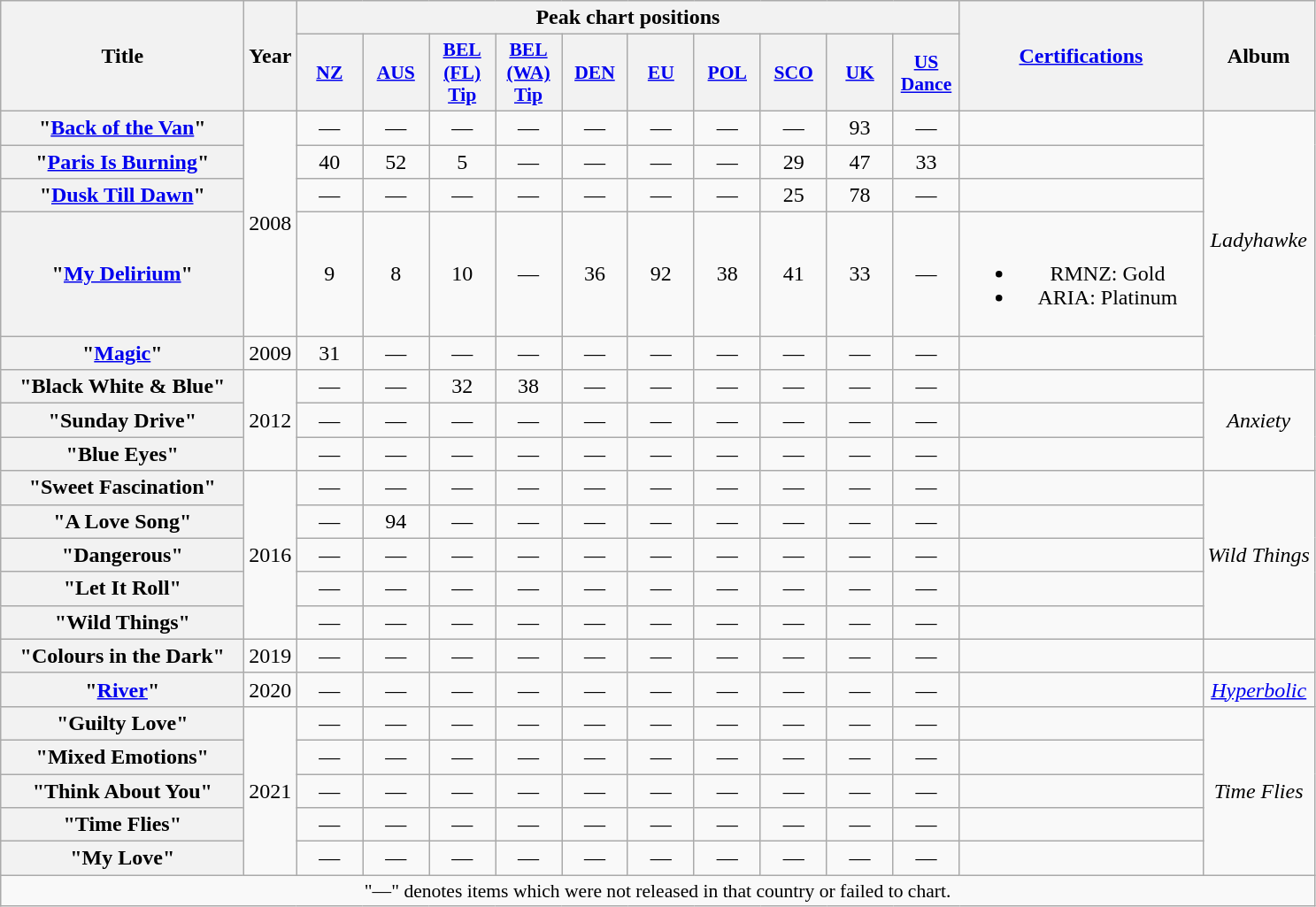<table class="wikitable plainrowheaders" style="text-align:center;">
<tr>
<th scope="col" rowspan="2" style="width:11em;">Title</th>
<th scope="col" rowspan="2">Year</th>
<th scope="col" colspan="10">Peak chart positions</th>
<th scope="col" rowspan="2" style="width:11em;"><a href='#'>Certifications</a></th>
<th scope="col" rowspan="2">Album</th>
</tr>
<tr>
<th style="width:3em;font-size:90%"><a href='#'>NZ</a><br></th>
<th style="width:3em;font-size:90%"><a href='#'>AUS</a><br></th>
<th style="width:3em;font-size:90%"><a href='#'>BEL<br>(FL)<br>Tip</a><br></th>
<th style="width:3em;font-size:90%"><a href='#'>BEL<br>(WA)<br>Tip</a><br></th>
<th style="width:3em;font-size:90%"><a href='#'>DEN</a><br></th>
<th style="width:3em;font-size:90%"><a href='#'>EU</a><br></th>
<th style="width:3em;font-size:90%"><a href='#'>POL</a><br></th>
<th style="width:3em;font-size:90%"><a href='#'>SCO</a><br></th>
<th style="width:3em;font-size:90%"><a href='#'>UK</a><br></th>
<th style="width:3em;font-size:90%"><a href='#'>US<br>Dance</a><br></th>
</tr>
<tr>
<th scope="row">"<a href='#'>Back of the Van</a>"</th>
<td rowspan="4">2008</td>
<td>—</td>
<td>—</td>
<td>—</td>
<td>—</td>
<td>—</td>
<td>—</td>
<td>—</td>
<td>—</td>
<td>93</td>
<td>—</td>
<td></td>
<td rowspan="5"><em>Ladyhawke</em></td>
</tr>
<tr>
<th scope="row">"<a href='#'>Paris Is Burning</a>"</th>
<td>40</td>
<td>52</td>
<td>5</td>
<td>—</td>
<td>—</td>
<td>—</td>
<td>—</td>
<td>29</td>
<td>47</td>
<td>33</td>
<td></td>
</tr>
<tr>
<th scope="row">"<a href='#'>Dusk Till Dawn</a>"</th>
<td>—</td>
<td>—</td>
<td>—</td>
<td>—</td>
<td>—</td>
<td>—</td>
<td>—</td>
<td>25</td>
<td>78</td>
<td>—</td>
<td></td>
</tr>
<tr>
<th scope="row">"<a href='#'>My Delirium</a>"</th>
<td>9</td>
<td>8</td>
<td>10</td>
<td>—</td>
<td>36</td>
<td>92</td>
<td>38</td>
<td>41</td>
<td>33</td>
<td>—</td>
<td><br><ul><li>RMNZ: Gold</li><li>ARIA: Platinum</li></ul></td>
</tr>
<tr>
<th scope="row">"<a href='#'>Magic</a>"</th>
<td>2009</td>
<td>31</td>
<td>—</td>
<td>—</td>
<td>—</td>
<td>—</td>
<td>—</td>
<td>—</td>
<td>—</td>
<td>—</td>
<td>—</td>
<td></td>
</tr>
<tr>
<th scope="row">"Black White & Blue"</th>
<td rowspan="3">2012</td>
<td>—</td>
<td>—</td>
<td>32</td>
<td>38</td>
<td>—</td>
<td>—</td>
<td>—</td>
<td>—</td>
<td>—</td>
<td>—</td>
<td></td>
<td rowspan="3"><em>Anxiety</em></td>
</tr>
<tr>
<th scope="row">"Sunday Drive"</th>
<td>—</td>
<td>—</td>
<td>—</td>
<td>—</td>
<td>—</td>
<td>—</td>
<td>—</td>
<td>—</td>
<td>—</td>
<td>—</td>
<td></td>
</tr>
<tr>
<th scope="row">"Blue Eyes"</th>
<td>—</td>
<td>—</td>
<td>—</td>
<td>—</td>
<td>—</td>
<td>—</td>
<td>—</td>
<td>—</td>
<td>—</td>
<td>—</td>
<td></td>
</tr>
<tr>
<th scope="row">"Sweet Fascination"</th>
<td rowspan="5">2016</td>
<td>—</td>
<td>—</td>
<td>—</td>
<td>—</td>
<td>—</td>
<td>—</td>
<td>—</td>
<td>—</td>
<td>—</td>
<td>—</td>
<td></td>
<td rowspan="5"><em>Wild Things</em></td>
</tr>
<tr>
<th scope="row">"A Love Song"</th>
<td>—</td>
<td>94</td>
<td>—</td>
<td>—</td>
<td>—</td>
<td>—</td>
<td>—</td>
<td>—</td>
<td>—</td>
<td>—</td>
<td></td>
</tr>
<tr>
<th scope="row">"Dangerous"</th>
<td>—</td>
<td>—</td>
<td>—</td>
<td>—</td>
<td>—</td>
<td>—</td>
<td>—</td>
<td>—</td>
<td>—</td>
<td>—</td>
<td></td>
</tr>
<tr>
<th scope="row">"Let It Roll"</th>
<td>—</td>
<td>—</td>
<td>—</td>
<td>—</td>
<td>—</td>
<td>—</td>
<td>—</td>
<td>—</td>
<td>—</td>
<td>—</td>
<td></td>
</tr>
<tr>
<th scope="row">"Wild Things"</th>
<td>—</td>
<td>—</td>
<td>—</td>
<td>—</td>
<td>—</td>
<td>—</td>
<td>—</td>
<td>—</td>
<td>—</td>
<td>—</td>
<td></td>
</tr>
<tr>
<th scope="row">"Colours in the Dark"</th>
<td>2019</td>
<td>—</td>
<td>—</td>
<td>—</td>
<td>—</td>
<td>—</td>
<td>—</td>
<td>—</td>
<td>—</td>
<td>—</td>
<td>—</td>
<td></td>
<td></td>
</tr>
<tr>
<th scope="row">"<a href='#'>River</a>" <br></th>
<td>2020</td>
<td>—</td>
<td>—</td>
<td>—</td>
<td>—</td>
<td>—</td>
<td>—</td>
<td>—</td>
<td>—</td>
<td>—</td>
<td>—</td>
<td></td>
<td><em><a href='#'>Hyperbolic</a></em></td>
</tr>
<tr>
<th scope="row">"Guilty Love" <br></th>
<td rowspan="5">2021</td>
<td>—</td>
<td>—</td>
<td>—</td>
<td>—</td>
<td>—</td>
<td>—</td>
<td>—</td>
<td>—</td>
<td>—</td>
<td>—</td>
<td></td>
<td rowspan="5"><em>Time Flies</em></td>
</tr>
<tr>
<th scope="row">"Mixed Emotions"</th>
<td>—</td>
<td>—</td>
<td>—</td>
<td>—</td>
<td>—</td>
<td>—</td>
<td>—</td>
<td>—</td>
<td>—</td>
<td>—</td>
<td></td>
</tr>
<tr>
<th scope="row">"Think About You"</th>
<td>—</td>
<td>—</td>
<td>—</td>
<td>—</td>
<td>—</td>
<td>—</td>
<td>—</td>
<td>—</td>
<td>—</td>
<td>—</td>
<td></td>
</tr>
<tr>
<th scope="row">"Time Flies"</th>
<td>—</td>
<td>—</td>
<td>—</td>
<td>—</td>
<td>—</td>
<td>—</td>
<td>—</td>
<td>—</td>
<td>—</td>
<td>—</td>
<td></td>
</tr>
<tr>
<th scope="row">"My Love"</th>
<td>—</td>
<td>—</td>
<td>—</td>
<td>—</td>
<td>—</td>
<td>—</td>
<td>—</td>
<td>—</td>
<td>—</td>
<td>—</td>
<td></td>
</tr>
<tr>
<td colspan="14" style="text-align:center; font-size:90%;">"—" denotes items which were not released in that country or failed to chart.</td>
</tr>
</table>
